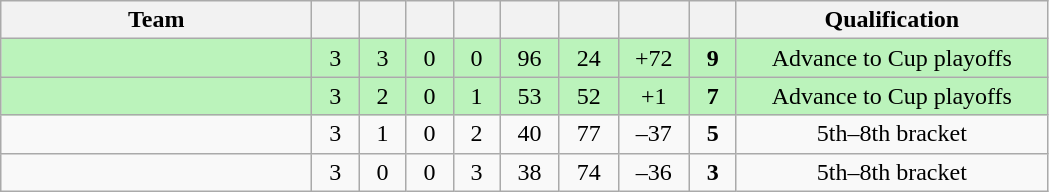<table class="wikitable" style="text-align:center">
<tr>
<th style="width:12.5em">Team</th>
<th style="width:1.5em;"></th>
<th style="width:1.5em;"></th>
<th style="width:1.5em;"></th>
<th style="width:1.5em;"></th>
<th style="width:2.0em;"></th>
<th style="width:2.0em;"></th>
<th style="width:2.5em;"></th>
<th style="width:1.5em;"></th>
<th style="width:12.5em">Qualification</th>
</tr>
<tr bgcolor=#bbf3bb>
<td align=left></td>
<td>3</td>
<td>3</td>
<td>0</td>
<td>0</td>
<td>96</td>
<td>24</td>
<td>+72</td>
<td><strong>9</strong></td>
<td>Advance to Cup playoffs</td>
</tr>
<tr bgcolor=#bbf3bb>
<td align=left></td>
<td>3</td>
<td>2</td>
<td>0</td>
<td>1</td>
<td>53</td>
<td>52</td>
<td>+1</td>
<td><strong>7</strong></td>
<td>Advance to Cup playoffs</td>
</tr>
<tr>
<td align=left></td>
<td>3</td>
<td>1</td>
<td>0</td>
<td>2</td>
<td>40</td>
<td>77</td>
<td>–37</td>
<td><strong>5</strong></td>
<td>5th–8th bracket</td>
</tr>
<tr>
<td align=left></td>
<td>3</td>
<td>0</td>
<td>0</td>
<td>3</td>
<td>38</td>
<td>74</td>
<td>–36</td>
<td><strong>3</strong></td>
<td>5th–8th bracket</td>
</tr>
</table>
